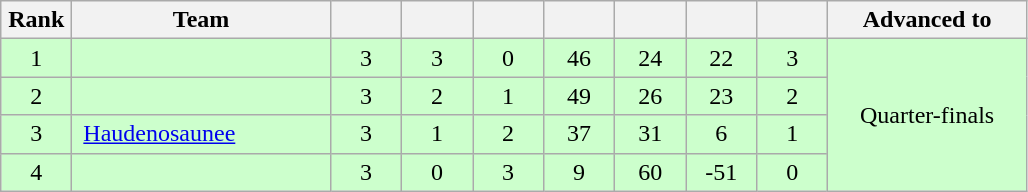<table class="wikitable" style="text-align:center;">
<tr>
<th width=40>Rank</th>
<th width=165>Team</th>
<th width=40></th>
<th width=40></th>
<th width=40></th>
<th width=40></th>
<th width=40></th>
<th width=40></th>
<th width=40></th>
<th width=125>Advanced to</th>
</tr>
<tr bgcolor=#ccffcc>
<td>1</td>
<td style="text-align:left;"></td>
<td>3</td>
<td>3</td>
<td>0</td>
<td>46</td>
<td>24</td>
<td>22</td>
<td>3</td>
<td rowspan="4">Quarter-finals</td>
</tr>
<tr bgcolor=#ccffcc>
<td>2</td>
<td style="text-align:left;"></td>
<td>3</td>
<td>2</td>
<td>1</td>
<td>49</td>
<td>26</td>
<td>23</td>
<td>2</td>
</tr>
<tr bgcolor=#ccffcc>
<td>3</td>
<td style="text-align:left;"> <a href='#'>Haudenosaunee</a></td>
<td>3</td>
<td>1</td>
<td>2</td>
<td>37</td>
<td>31</td>
<td>6</td>
<td>1</td>
</tr>
<tr bgcolor=#ccffcc>
<td>4</td>
<td style="text-align:left;"></td>
<td>3</td>
<td>0</td>
<td>3</td>
<td>9</td>
<td>60</td>
<td>-51</td>
<td>0</td>
</tr>
</table>
